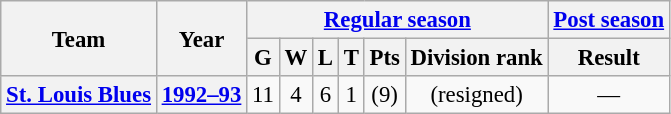<table class="wikitable" style="font-size: 95%; text-align:center;">
<tr>
<th rowspan="2">Team</th>
<th rowspan="2">Year</th>
<th colspan="6"><a href='#'>Regular season</a></th>
<th><a href='#'>Post season</a></th>
</tr>
<tr>
<th>G</th>
<th>W</th>
<th>L</th>
<th>T</th>
<th>Pts</th>
<th>Division rank</th>
<th>Result</th>
</tr>
<tr>
<th><a href='#'>St. Louis Blues</a></th>
<th><a href='#'>1992–93</a></th>
<td>11</td>
<td>4</td>
<td>6</td>
<td>1</td>
<td>(9)</td>
<td>(resigned)</td>
<td>—</td>
</tr>
</table>
